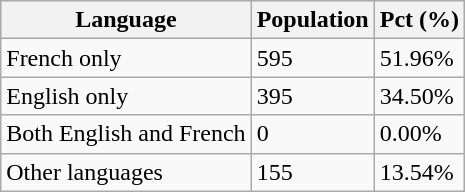<table class="wikitable">
<tr>
<th>Language</th>
<th>Population</th>
<th>Pct (%)</th>
</tr>
<tr>
<td>French only</td>
<td>595</td>
<td>51.96%</td>
</tr>
<tr>
<td>English only</td>
<td>395</td>
<td>34.50%</td>
</tr>
<tr>
<td>Both English and French</td>
<td>0</td>
<td>0.00%</td>
</tr>
<tr>
<td>Other languages</td>
<td>155</td>
<td>13.54%</td>
</tr>
</table>
